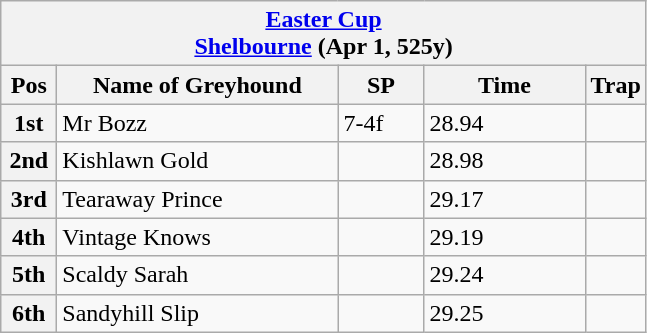<table class="wikitable">
<tr>
<th colspan="6"><a href='#'>Easter Cup</a><br><a href='#'>Shelbourne</a> (Apr 1, 525y)</th>
</tr>
<tr>
<th width=30>Pos</th>
<th width=180>Name of Greyhound</th>
<th width=50>SP</th>
<th width=100>Time</th>
<th width=30>Trap</th>
</tr>
<tr>
<th>1st</th>
<td>Mr Bozz </td>
<td>7-4f</td>
<td>28.94</td>
<td></td>
</tr>
<tr>
<th>2nd</th>
<td>Kishlawn Gold</td>
<td></td>
<td>28.98</td>
<td></td>
</tr>
<tr>
<th>3rd</th>
<td>Tearaway Prince</td>
<td></td>
<td>29.17</td>
<td></td>
</tr>
<tr>
<th>4th</th>
<td>Vintage Knows</td>
<td></td>
<td>29.19</td>
<td></td>
</tr>
<tr>
<th>5th</th>
<td>Scaldy Sarah</td>
<td></td>
<td>29.24</td>
<td></td>
</tr>
<tr>
<th>6th</th>
<td>Sandyhill Slip</td>
<td></td>
<td>29.25</td>
<td></td>
</tr>
</table>
